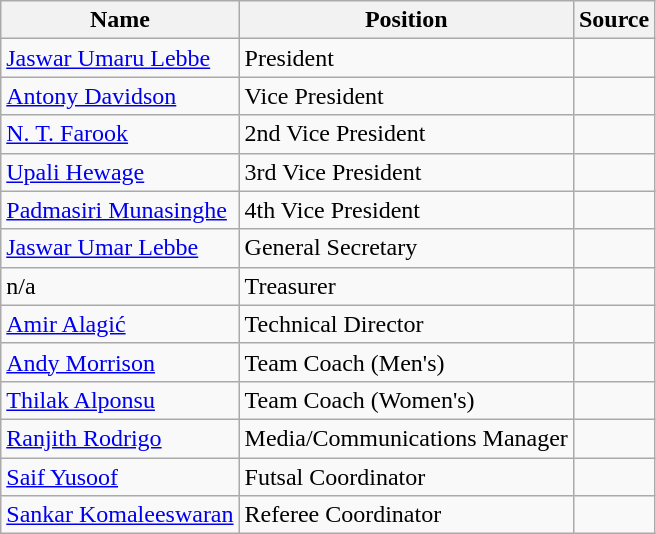<table class="wikitable">
<tr>
<th>Name</th>
<th>Position</th>
<th>Source</th>
</tr>
<tr>
<td> <a href='#'>Jaswar Umaru Lebbe</a></td>
<td>President</td>
<td></td>
</tr>
<tr>
<td> <a href='#'>Antony Davidson</a></td>
<td>Vice President</td>
<td></td>
</tr>
<tr>
<td> <a href='#'>N. T. Farook</a></td>
<td>2nd Vice President</td>
<td></td>
</tr>
<tr>
<td> <a href='#'>Upali Hewage</a></td>
<td>3rd Vice President</td>
<td></td>
</tr>
<tr>
<td> <a href='#'>Padmasiri Munasinghe</a></td>
<td>4th Vice President</td>
<td></td>
</tr>
<tr>
<td> <a href='#'>Jaswar Umar Lebbe</a></td>
<td>General Secretary</td>
<td></td>
</tr>
<tr>
<td>n/a</td>
<td>Treasurer</td>
<td></td>
</tr>
<tr>
<td> <a href='#'>Amir Alagić</a></td>
<td>Technical Director</td>
<td></td>
</tr>
<tr>
<td> <a href='#'>Andy Morrison</a></td>
<td>Team Coach (Men's)</td>
<td></td>
</tr>
<tr>
<td> <a href='#'>Thilak Alponsu</a></td>
<td>Team Coach (Women's)</td>
<td></td>
</tr>
<tr>
<td> <a href='#'>Ranjith Rodrigo</a></td>
<td>Media/Communications Manager</td>
<td></td>
</tr>
<tr>
<td> <a href='#'>Saif Yusoof</a></td>
<td>Futsal Coordinator</td>
<td></td>
</tr>
<tr>
<td> <a href='#'>Sankar Komaleeswaran</a></td>
<td>Referee Coordinator</td>
<td></td>
</tr>
</table>
